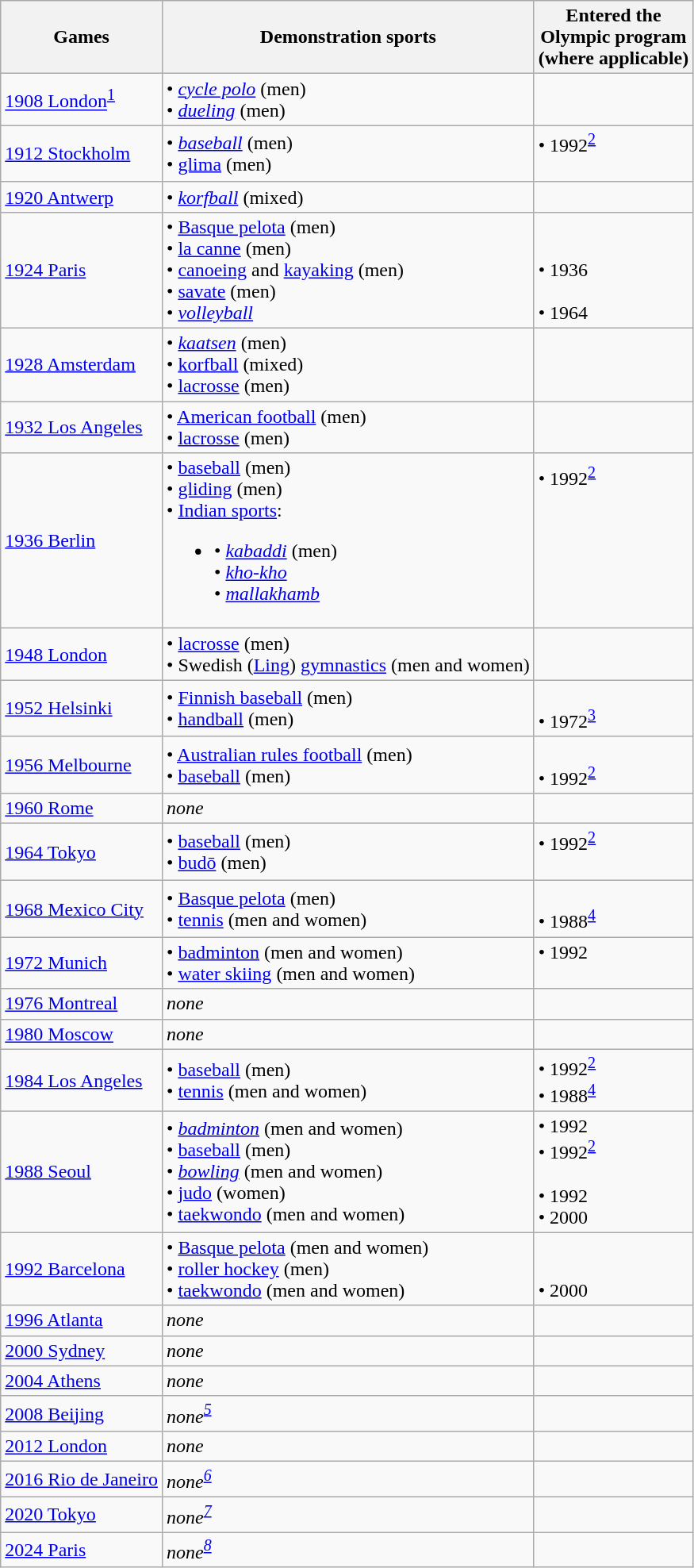<table class="wikitable">
<tr>
<th>Games</th>
<th>Demonstration sports</th>
<th>Entered the<br>Olympic program<br>(where applicable)</th>
</tr>
<tr>
<td><a href='#'>1908 London</a><sup><a href='#'>1</a></sup></td>
<td>• <em><a href='#'>cycle polo</a></em> (men)<br>• <em><a href='#'>dueling</a></em> (men)</td>
<td></td>
</tr>
<tr>
<td><a href='#'>1912 Stockholm</a></td>
<td>• <em><a href='#'>baseball</a></em> (men)<br>• <a href='#'>glima</a> (men)</td>
<td>• 1992<sup><a href='#'>2</a></sup><br><br></td>
</tr>
<tr>
<td><a href='#'>1920 Antwerp</a></td>
<td>• <em><a href='#'>korfball</a></em> (mixed)</td>
<td></td>
</tr>
<tr>
<td><a href='#'>1924 Paris</a></td>
<td>• <a href='#'>Basque pelota</a> (men)<br>• <a href='#'>la canne</a> (men)<br>• <a href='#'>canoeing</a> and <a href='#'>kayaking</a> (men)<br>• <a href='#'>savate</a> (men)<br>• <em><a href='#'>volleyball</a></em></td>
<td><br><br>• 1936<br><br>• 1964</td>
</tr>
<tr>
<td><a href='#'>1928 Amsterdam</a></td>
<td>• <em><a href='#'>kaatsen</a></em> (men)<br>• <a href='#'>korfball</a> (mixed)<br>• <a href='#'>lacrosse</a> (men)</td>
<td></td>
</tr>
<tr>
<td><a href='#'>1932 Los Angeles</a></td>
<td>• <a href='#'>American football</a> (men)<br>• <a href='#'>lacrosse</a> (men)</td>
<td></td>
</tr>
<tr>
<td><a href='#'>1936 Berlin</a></td>
<td>• <a href='#'>baseball</a> (men)<br>• <a href='#'>gliding</a> (men)<br>• <a href='#'>Indian sports</a>:<ul><li>• <em><a href='#'>kabaddi</a></em> (men)<br>• <em><a href='#'>kho-kho</a></em> <br>• <em><a href='#'>mallakhamb</a></em> </li></ul></td>
<td>• 1992<sup><a href='#'>2</a></sup><br><br><br><br><br><br><br></td>
</tr>
<tr>
<td><a href='#'>1948 London</a></td>
<td>• <a href='#'>lacrosse</a> (men)<br>• Swedish (<a href='#'>Ling</a>) <a href='#'>gymnastics</a> (men and women)</td>
<td></td>
</tr>
<tr>
<td><a href='#'>1952 Helsinki</a></td>
<td>• <a href='#'>Finnish baseball</a> (men)<br>• <a href='#'>handball</a> (men)</td>
<td><br>• 1972<sup><a href='#'>3</a></sup></td>
</tr>
<tr>
<td><a href='#'>1956 Melbourne</a></td>
<td>• <a href='#'>Australian rules football</a> (men)<br>• <a href='#'>baseball</a> (men)</td>
<td><br>• 1992<sup><a href='#'>2</a></sup></td>
</tr>
<tr>
<td><a href='#'>1960 Rome</a></td>
<td><em>none</em></td>
<td></td>
</tr>
<tr>
<td><a href='#'>1964 Tokyo</a></td>
<td>• <a href='#'>baseball</a> (men)<br>• <a href='#'>budō</a> (men)</td>
<td>• 1992<sup><a href='#'>2</a></sup><br><br></td>
</tr>
<tr>
<td><a href='#'>1968 Mexico City</a></td>
<td>• <a href='#'>Basque pelota</a> (men)<br>• <a href='#'>tennis</a> (men and women)</td>
<td><br>• 1988<sup><a href='#'>4</a></sup></td>
</tr>
<tr>
<td><a href='#'>1972 Munich</a></td>
<td>• <a href='#'>badminton</a> (men and women)<br>• <a href='#'>water skiing</a> (men and women)</td>
<td>• 1992<br><br></td>
</tr>
<tr>
<td><a href='#'>1976 Montreal</a></td>
<td><em>none</em></td>
<td></td>
</tr>
<tr>
<td><a href='#'>1980 Moscow</a></td>
<td><em>none</em></td>
<td></td>
</tr>
<tr>
<td><a href='#'>1984 Los Angeles</a></td>
<td>• <a href='#'>baseball</a> (men)<br>• <a href='#'>tennis</a> (men and women)</td>
<td>• 1992<sup><a href='#'>2</a></sup><br>• 1988<sup><a href='#'>4</a></sup></td>
</tr>
<tr>
<td><a href='#'>1988 Seoul</a></td>
<td>• <em><a href='#'>badminton</a></em> (men and women)<br>• <a href='#'>baseball</a> (men)<br>• <em><a href='#'>bowling</a></em> (men and women)<br>• <a href='#'>judo</a> (women)<br>• <a href='#'>taekwondo</a> (men and women)</td>
<td>• 1992<br>• 1992<sup><a href='#'>2</a></sup><br><br>• 1992<br>• 2000</td>
</tr>
<tr>
<td><a href='#'>1992 Barcelona</a></td>
<td>• <a href='#'>Basque pelota</a> (men and women)<br>• <a href='#'>roller hockey</a> (men)<br>• <a href='#'>taekwondo</a> (men and women)</td>
<td><br><br>• 2000</td>
</tr>
<tr>
<td><a href='#'>1996 Atlanta</a></td>
<td><em>none</em></td>
<td></td>
</tr>
<tr>
<td><a href='#'>2000 Sydney</a></td>
<td><em>none</em></td>
<td></td>
</tr>
<tr>
<td><a href='#'>2004 Athens</a></td>
<td><em>none</em></td>
<td></td>
</tr>
<tr>
<td><a href='#'>2008 Beijing</a></td>
<td><em>none<sup><a href='#'>5</a></sup></em></td>
<td></td>
</tr>
<tr>
<td><a href='#'>2012 London</a></td>
<td><em>none</em></td>
<td></td>
</tr>
<tr>
<td><a href='#'>2016 Rio de Janeiro</a></td>
<td><em>none<sup><a href='#'>6</a></sup></em></td>
<td></td>
</tr>
<tr>
<td><a href='#'>2020 Tokyo</a></td>
<td><em>none<sup><a href='#'>7</a></sup></em></td>
<td></td>
</tr>
<tr>
<td><a href='#'>2024 Paris</a></td>
<td><em>none<sup><a href='#'>8</a></sup></em></td>
</tr>
</table>
